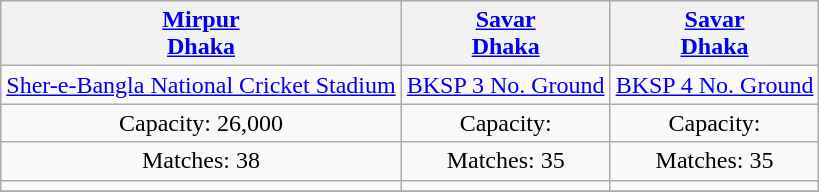<table class="wikitable" style="text-align:center">
<tr>
<th><a href='#'>Mirpur</a><br><strong><a href='#'>Dhaka</a></strong></th>
<th><a href='#'>Savar</a><br><strong><a href='#'>Dhaka</a></strong></th>
<th><a href='#'>Savar</a><br><strong><a href='#'>Dhaka</a></strong></th>
</tr>
<tr>
<td><a href='#'>Sher-e-Bangla National Cricket Stadium</a></td>
<td><a href='#'>BKSP 3 No. Ground</a></td>
<td><a href='#'>BKSP 4 No. Ground</a></td>
</tr>
<tr>
<td>Capacity: 26,000</td>
<td>Capacity:</td>
<td>Capacity:</td>
</tr>
<tr>
<td>Matches: 38</td>
<td>Matches: 35</td>
<td>Matches: 35</td>
</tr>
<tr>
<td></td>
<td></td>
<td></td>
</tr>
<tr>
</tr>
</table>
